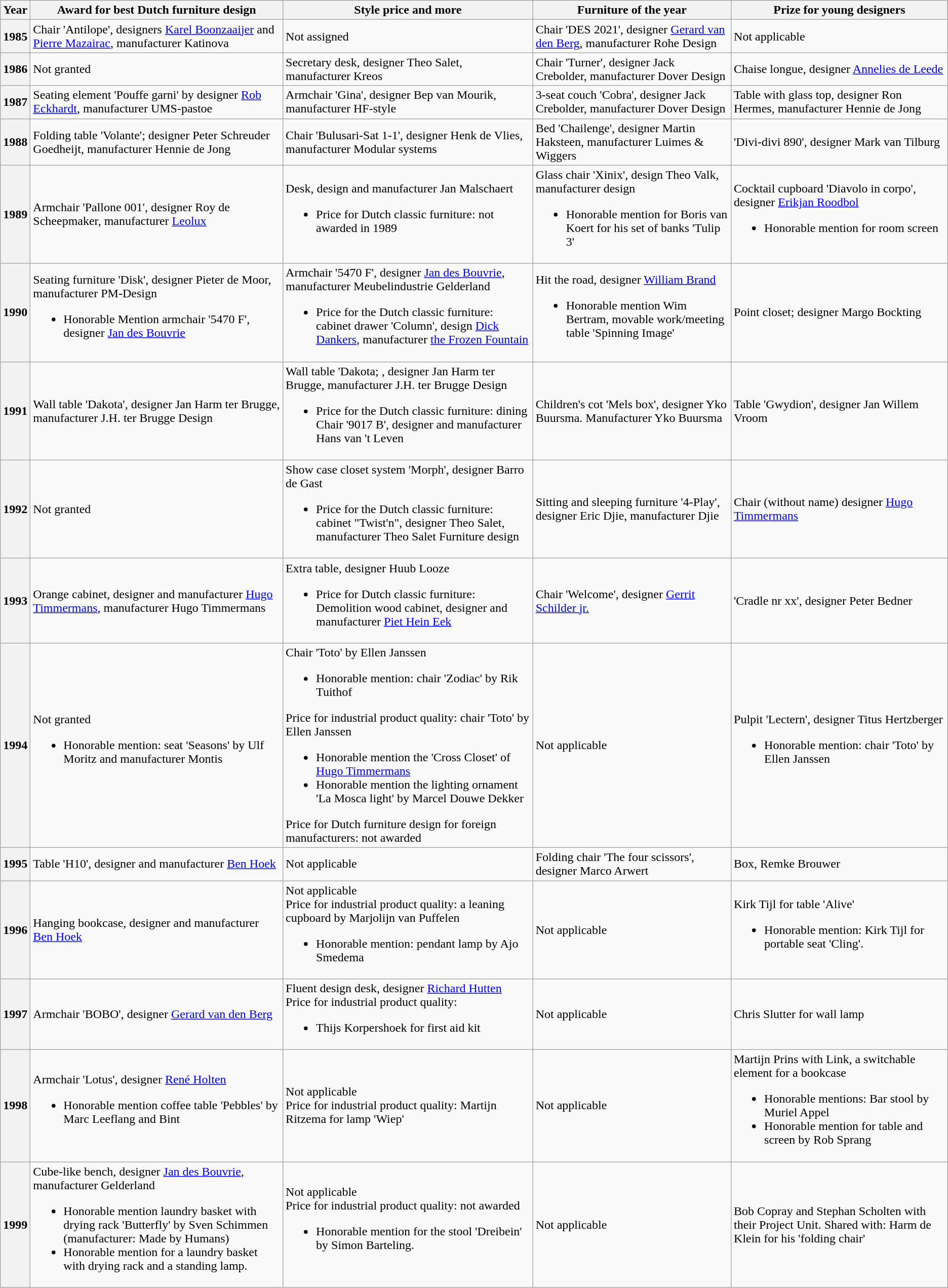<table class="wikitable" border="1">
<tr>
<th>Year</th>
<th>Award for best Dutch furniture design</th>
<th>Style price and more</th>
<th>Furniture of the year</th>
<th>Prize for young designers</th>
</tr>
<tr>
<th>1985</th>
<td>Chair 'Antilope', designers <a href='#'>Karel Boonzaaijer</a> and <a href='#'>Pierre Mazairac</a>, manufacturer Katinova</td>
<td>Not assigned</td>
<td>Chair 'DES 2021', designer <a href='#'>Gerard van den Berg</a>, manufacturer Rohe Design</td>
<td>Not applicable</td>
</tr>
<tr>
<th>1986</th>
<td>Not granted</td>
<td>Secretary desk, designer Theo Salet, manufacturer Kreos</td>
<td>Chair 'Turner', designer Jack Crebolder, manufacturer Dover Design</td>
<td>Chaise longue, designer <a href='#'>Annelies de Leede</a></td>
</tr>
<tr>
<th>1987</th>
<td>Seating element 'Pouffe garni' by designer <a href='#'>Rob Eckhardt</a>, manufacturer UMS-pastoe</td>
<td>Armchair 'Gina', designer Bep van Mourik, manufacturer HF-style</td>
<td>3-seat couch 'Cobra', designer Jack Crebolder, manufacturer Dover Design</td>
<td>Table with glass top, designer Ron Hermes, manufacturer Hennie de Jong</td>
</tr>
<tr>
<th>1988</th>
<td>Folding table 'Volante'; designer Peter Schreuder Goedheijt, manufacturer Hennie de Jong</td>
<td>Chair 'Bulusari-Sat 1-1', designer Henk de Vlies, manufacturer Modular systems</td>
<td>Bed 'Chailenge', designer Martin Haksteen, manufacturer Luimes & Wiggers</td>
<td>'Divi-divi 890', designer Mark van Tilburg</td>
</tr>
<tr>
<th>1989</th>
<td>Armchair 'Pallone 001', designer Roy de Scheepmaker, manufacturer <a href='#'>Leolux</a></td>
<td>Desk, design and manufacturer Jan Malschaert<br><ul><li>Price for Dutch classic furniture: not awarded in 1989</li></ul></td>
<td>Glass chair 'Xinix', design Theo Valk, manufacturer design<br><ul><li>Honorable mention for Boris van Koert for his set of banks 'Tulip 3'</li></ul></td>
<td>Cocktail cupboard 'Diavolo in corpo', designer <a href='#'>Erikjan Roodbol</a><br><ul><li>Honorable mention for room screen</li></ul></td>
</tr>
<tr>
<th>1990</th>
<td>Seating furniture 'Disk', designer Pieter de Moor, manufacturer PM-Design<br><ul><li>Honorable Mention armchair '5470 F', designer <a href='#'>Jan des Bouvrie</a></li></ul></td>
<td>Armchair '5470 F', designer <a href='#'>Jan des Bouvrie</a>, manufacturer  Meubelindustrie Gelderland<br><ul><li>Price for the Dutch classic furniture:  cabinet drawer 'Column', design <a href='#'>Dick Dankers</a>, manufacturer <a href='#'>the Frozen Fountain</a></li></ul></td>
<td>Hit the road, designer <a href='#'>William Brand</a><br><ul><li>Honorable mention Wim Bertram, movable work/meeting table 'Spinning Image'</li></ul></td>
<td>Point closet; designer Margo Bockting</td>
</tr>
<tr>
<th>1991</th>
<td>Wall table 'Dakota', designer Jan Harm ter Brugge, manufacturer J.H. ter Brugge Design</td>
<td>Wall table 'Dakota; , designer Jan Harm ter Brugge, manufacturer J.H. ter Brugge Design<br><ul><li>Price for the Dutch classic furniture: dining Chair '9017 B', designer and manufacturer Hans van 't Leven</li></ul></td>
<td>Children's cot 'Mels box', designer Yko Buursma. Manufacturer Yko Buursma</td>
<td>Table 'Gwydion', designer Jan Willem Vroom</td>
</tr>
<tr>
<th>1992</th>
<td>Not granted</td>
<td>Show case closet system 'Morph', designer Barro de Gast<br><ul><li>Price for the Dutch classic furniture: cabinet "Twist'n", designer Theo Salet, manufacturer Theo Salet Furniture design</li></ul></td>
<td>Sitting and sleeping furniture '4-Play', designer Eric Djie, manufacturer Djie</td>
<td>Chair (without name) designer <a href='#'>Hugo Timmermans</a></td>
</tr>
<tr>
<th>1993</th>
<td>Orange cabinet, designer and manufacturer <a href='#'>Hugo Timmermans</a>, manufacturer Hugo Timmermans</td>
<td>Extra table, designer Huub Looze<br><ul><li>Price for Dutch classic furniture: Demolition wood cabinet, designer and manufacturer <a href='#'>Piet Hein Eek</a></li></ul></td>
<td>Chair 'Welcome', designer <a href='#'>Gerrit Schilder jr.</a></td>
<td>'Cradle nr xx', designer Peter Bedner</td>
</tr>
<tr>
<th>1994</th>
<td>Not granted<br><ul><li>Honorable mention: seat 'Seasons' by Ulf  Moritz and manufacturer Montis</li></ul></td>
<td>Chair 'Toto' by Ellen Janssen<br><ul><li>Honorable mention: chair 'Zodiac' by Rik Tuithof</li></ul>Price for industrial product quality: chair 'Toto' by Ellen Janssen<ul><li>Honorable mention the 'Cross Closet' of <a href='#'>Hugo Timmermans</a></li><li>Honorable mention the lighting ornament 'La Mosca light' by Marcel Douwe Dekker</li></ul>Price for Dutch furniture design for foreign manufacturers: not awarded</td>
<td>Not applicable</td>
<td>Pulpit 'Lectern', designer Titus Hertzberger<br><ul><li>Honorable mention: chair 'Toto' by Ellen Janssen</li></ul></td>
</tr>
<tr>
<th>1995</th>
<td>Table 'H10', designer and manufacturer <a href='#'>Ben Hoek</a></td>
<td>Not applicable</td>
<td>Folding chair 'The four scissors', designer Marco Arwert</td>
<td>Box, Remke Brouwer</td>
</tr>
<tr>
<th>1996</th>
<td>Hanging bookcase, designer and manufacturer <a href='#'>Ben Hoek</a></td>
<td>Not applicable<br>Price for industrial product quality: a leaning cupboard by Marjolijn van Puffelen<ul><li>Honorable mention: pendant lamp by Ajo Smedema</li></ul></td>
<td>Not applicable</td>
<td>Kirk Tijl for table 'Alive'<br><ul><li>Honorable mention: Kirk Tijl for portable seat 'Cling'.</li></ul></td>
</tr>
<tr>
<th>1997</th>
<td>Armchair 'BOBO', designer <a href='#'>Gerard van den Berg</a></td>
<td>Fluent design desk, designer <a href='#'>Richard Hutten</a><br>Price for industrial product quality:<ul><li>Thijs Korpershoek for first aid kit</li></ul></td>
<td>Not applicable</td>
<td>Chris Slutter for wall lamp</td>
</tr>
<tr>
<th>1998</th>
<td>Armchair 'Lotus', designer <a href='#'>René Holten</a><br><ul><li>Honorable mention coffee table 'Pebbles' by Marc Leeflang and Bint</li></ul></td>
<td>Not applicable<br>Price for industrial product quality: Martijn Ritzema for lamp 'Wiep'</td>
<td>Not applicable</td>
<td>Martijn Prins with Link, a switchable element for a bookcase<br><ul><li>Honorable mentions: Bar stool by Muriel Appel</li><li>Honorable mention for table and screen by Rob Sprang</li></ul></td>
</tr>
<tr>
<th>1999</th>
<td>Cube-like bench, designer <a href='#'>Jan des Bouvrie</a>, manufacturer Gelderland<br><ul><li>Honorable mention laundry basket with drying rack 'Butterfly' by Sven Schimmen (manufacturer: Made by  Humans)</li><li>Honorable mention for a laundry basket with drying rack and a standing lamp.</li></ul></td>
<td>Not applicable<br>Price for industrial product quality: not awarded<ul><li>Honorable mention for the stool 'Dreibein' by Simon Barteling.</li></ul></td>
<td>Not applicable</td>
<td>Bob Copray and Stephan Scholten with their Project Unit. Shared with: Harm de Klein for his 'folding chair'</td>
</tr>
</table>
